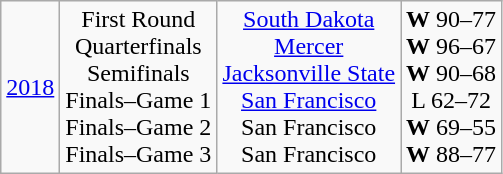<table class="wikitable">
<tr align="center">
<td><a href='#'>2018</a></td>
<td>First Round<br>Quarterfinals<br>Semifinals<br>Finals–Game 1<br>Finals–Game 2<br>Finals–Game 3</td>
<td><a href='#'>South Dakota</a><br><a href='#'>Mercer</a><br><a href='#'>Jacksonville State</a><br><a href='#'>San Francisco</a><br>San Francisco<br>San Francisco</td>
<td><strong>W</strong> 90–77<br><strong>W</strong> 96–67<br> <strong>W</strong> 90–68<br>L 62–72<br><strong>W</strong> 69–55<br><strong>W</strong> 88–77<br></td>
</tr>
</table>
